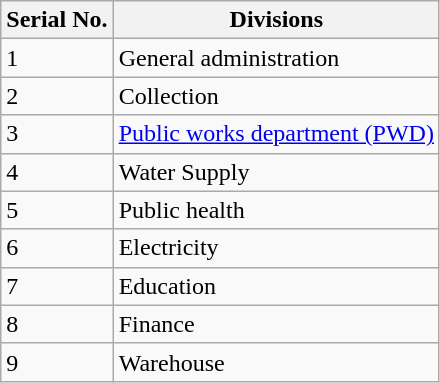<table class="wikitable">
<tr>
<th>Serial No.</th>
<th>Divisions</th>
</tr>
<tr>
<td>1</td>
<td>General administration</td>
</tr>
<tr>
<td>2</td>
<td>Collection</td>
</tr>
<tr>
<td>3</td>
<td><a href='#'>Public works department (PWD)</a></td>
</tr>
<tr>
<td>4</td>
<td>Water Supply</td>
</tr>
<tr>
<td>5</td>
<td>Public health</td>
</tr>
<tr>
<td>6</td>
<td>Electricity</td>
</tr>
<tr>
<td>7</td>
<td>Education</td>
</tr>
<tr>
<td>8</td>
<td>Finance</td>
</tr>
<tr>
<td>9</td>
<td>Warehouse</td>
</tr>
</table>
